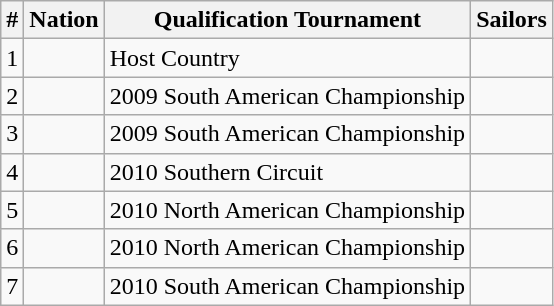<table class="wikitable">
<tr>
<th>#</th>
<th>Nation</th>
<th>Qualification Tournament</th>
<th>Sailors</th>
</tr>
<tr>
<td>1</td>
<td></td>
<td>Host Country</td>
<td></td>
</tr>
<tr>
<td>2</td>
<td></td>
<td>2009 South American Championship</td>
<td></td>
</tr>
<tr>
<td>3</td>
<td></td>
<td>2009 South American Championship</td>
<td></td>
</tr>
<tr>
<td>4</td>
<td></td>
<td>2010 Southern Circuit</td>
<td></td>
</tr>
<tr>
<td>5</td>
<td></td>
<td>2010 North American Championship</td>
<td></td>
</tr>
<tr>
<td>6</td>
<td></td>
<td>2010 North American Championship</td>
<td></td>
</tr>
<tr>
<td>7</td>
<td></td>
<td>2010 South American Championship</td>
<td></td>
</tr>
</table>
